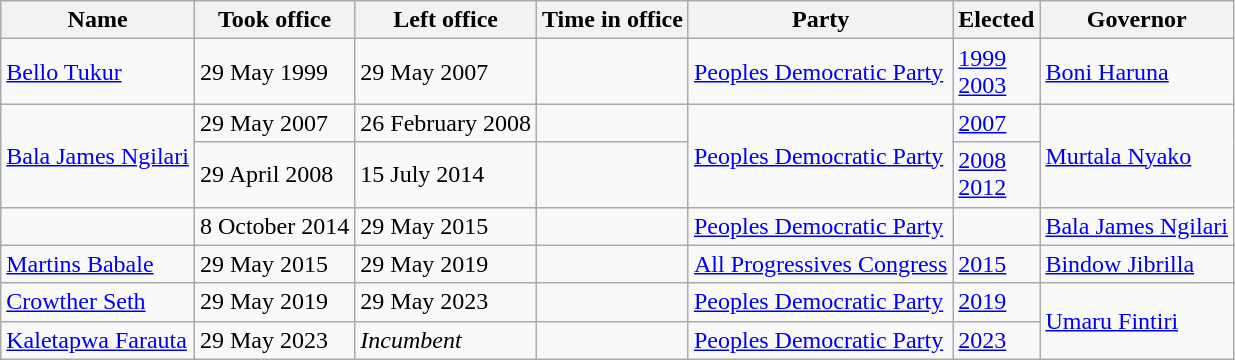<table class="wikitable">
<tr>
<th>Name</th>
<th>Took office</th>
<th>Left office</th>
<th>Time in office</th>
<th>Party</th>
<th>Elected</th>
<th>Governor</th>
</tr>
<tr>
<td><a href='#'>Bello Tukur</a><br></td>
<td>29 May 1999</td>
<td>29 May 2007</td>
<td></td>
<td><a href='#'>Peoples Democratic Party</a></td>
<td><a href='#'>1999</a><br><a href='#'>2003</a></td>
<td><a href='#'>Boni Haruna</a></td>
</tr>
<tr>
<td rowspan="2"><a href='#'>Bala James Ngilari</a><br></td>
<td>29 May 2007</td>
<td>26 February 2008</td>
<td></td>
<td rowspan="2"><a href='#'>Peoples Democratic Party</a></td>
<td><a href='#'>2007</a></td>
<td rowspan="2"><a href='#'>Murtala Nyako</a></td>
</tr>
<tr>
<td>29 April 2008</td>
<td>15 July 2014</td>
<td></td>
<td><a href='#'>2008</a><br><a href='#'>2012</a></td>
</tr>
<tr>
<td></td>
<td>8 October 2014</td>
<td>29 May 2015</td>
<td></td>
<td><a href='#'>Peoples Democratic Party</a></td>
<td></td>
<td><a href='#'>Bala James Ngilari</a></td>
</tr>
<tr>
<td><a href='#'>Martins Babale</a><br></td>
<td>29 May 2015</td>
<td>29 May 2019</td>
<td></td>
<td><a href='#'>All Progressives Congress</a></td>
<td><a href='#'>2015</a></td>
<td><a href='#'>Bindow Jibrilla</a></td>
</tr>
<tr>
<td><a href='#'>Crowther Seth</a><br></td>
<td>29 May 2019</td>
<td>29 May 2023</td>
<td></td>
<td><a href='#'>Peoples Democratic Party</a></td>
<td><a href='#'>2019</a></td>
<td rowspan="2"><a href='#'>Umaru Fintiri</a></td>
</tr>
<tr>
<td><a href='#'>Kaletapwa Farauta</a><br></td>
<td>29 May 2023</td>
<td><em>Incumbent</em></td>
<td></td>
<td><a href='#'>Peoples Democratic Party</a></td>
<td><a href='#'>2023</a></td>
</tr>
</table>
